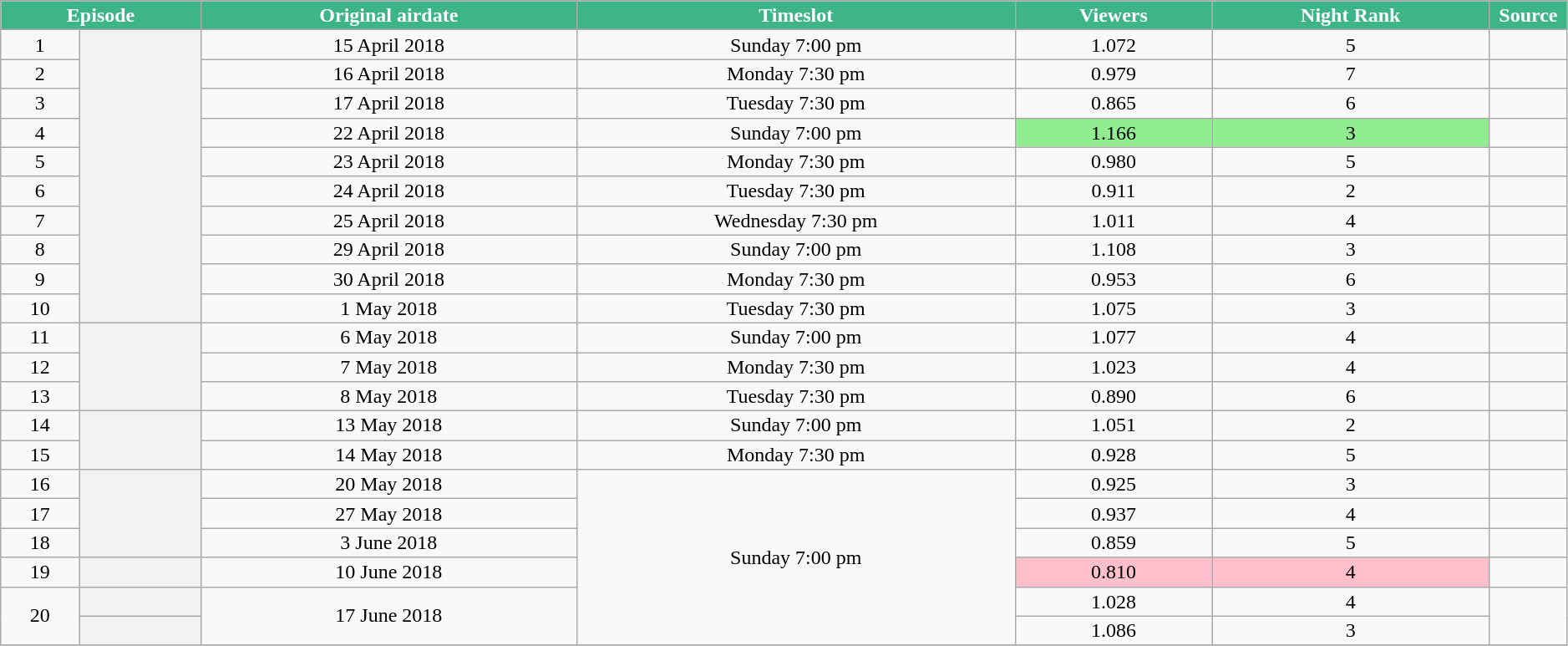<table class="wikitable plainrowheaders" style="text-align:center; line-height:16px; width:99%;">
<tr>
<th scope="col" style="background:#3EB489; color:white;" colspan="2">Episode</th>
<th scope="col" style="background:#3EB489; color:white;">Original airdate</th>
<th scope="col" style="background:#3EB489; color:white;">Timeslot</th>
<th style="background:#3EB489; color:white;">Viewers<br></th>
<th style="background:#3EB489; color:white;">Night Rank</th>
<th scope="col" style="background:#3EB489; color:white; width:05%;">Source</th>
</tr>
<tr>
<td>1</td>
<th rowspan="10" scope="row" style="text-align:center"></th>
<td>15 April 2018</td>
<td>Sunday 7:00 pm</td>
<td>1.072</td>
<td>5</td>
<td></td>
</tr>
<tr>
<td>2</td>
<td>16 April 2018</td>
<td>Monday 7:30 pm</td>
<td>0.979</td>
<td>7</td>
<td></td>
</tr>
<tr>
<td>3</td>
<td>17 April 2018</td>
<td>Tuesday 7:30 pm</td>
<td>0.865</td>
<td>6</td>
<td></td>
</tr>
<tr>
<td>4</td>
<td>22 April 2018</td>
<td>Sunday 7:00 pm</td>
<td bgcolor="lightgreen">1.166</td>
<td bgcolor="lightgreen">3</td>
<td></td>
</tr>
<tr>
<td>5</td>
<td>23 April 2018</td>
<td>Monday 7:30 pm</td>
<td>0.980</td>
<td>5</td>
<td></td>
</tr>
<tr>
<td>6</td>
<td>24 April 2018</td>
<td>Tuesday 7:30 pm</td>
<td>0.911</td>
<td>2</td>
<td></td>
</tr>
<tr>
<td>7</td>
<td>25 April 2018</td>
<td>Wednesday 7:30 pm</td>
<td>1.011</td>
<td>4</td>
<td></td>
</tr>
<tr>
<td>8</td>
<td>29 April 2018</td>
<td>Sunday 7:00 pm</td>
<td>1.108</td>
<td>3</td>
<td></td>
</tr>
<tr>
<td>9</td>
<td>30 April 2018</td>
<td>Monday 7:30 pm</td>
<td>0.953</td>
<td>6</td>
<td></td>
</tr>
<tr>
<td>10</td>
<td>1 May 2018</td>
<td>Tuesday 7:30 pm</td>
<td>1.075</td>
<td>3</td>
<td></td>
</tr>
<tr>
<td>11</td>
<th rowspan="3" scope="row" style="text-align:center"></th>
<td>6 May 2018</td>
<td>Sunday 7:00 pm</td>
<td>1.077</td>
<td>4</td>
<td></td>
</tr>
<tr>
<td>12</td>
<td>7 May 2018</td>
<td>Monday 7:30 pm</td>
<td>1.023</td>
<td>4</td>
<td></td>
</tr>
<tr>
<td>13</td>
<td>8 May 2018</td>
<td>Tuesday 7:30 pm</td>
<td>0.890</td>
<td>6</td>
<td></td>
</tr>
<tr>
<td style="width:05%;">14</td>
<th rowspan="2" scope="row" style="text-align:center"></th>
<td>13 May 2018</td>
<td>Sunday 7:00 pm</td>
<td>1.051</td>
<td>2</td>
<td></td>
</tr>
<tr>
<td style="width:05%;">15</td>
<td>14 May 2018</td>
<td>Monday 7:30 pm</td>
<td>0.928</td>
<td>5</td>
<td></td>
</tr>
<tr>
<td style="width:05%;">16</td>
<th rowspan="3" scope="row" style="text-align:center"></th>
<td>20 May 2018</td>
<td rowspan="6">Sunday 7:00 pm</td>
<td>0.925</td>
<td>3</td>
<td></td>
</tr>
<tr>
<td style="width:05%;">17</td>
<td>27 May 2018</td>
<td>0.937</td>
<td>4</td>
<td></td>
</tr>
<tr>
<td style="width:05%;">18</td>
<td>3 June 2018</td>
<td>0.859</td>
<td>5</td>
<td></td>
</tr>
<tr>
<td style="width:05%;">19</td>
<th scope="row" style="text-align:center"></th>
<td>10 June 2018</td>
<td bgcolor="pink">0.810</td>
<td bgcolor="pink">4</td>
<td></td>
</tr>
<tr>
<td rowspan="2" style="width:05%;">20</td>
<th scope="row" style="text-align:center"></th>
<td rowspan="2">17 June 2018</td>
<td>1.028</td>
<td>4</td>
<td rowspan="2"></td>
</tr>
<tr>
<th scope="row" style="text-align:center"></th>
<td>1.086</td>
<td>3</td>
</tr>
<tr>
</tr>
</table>
